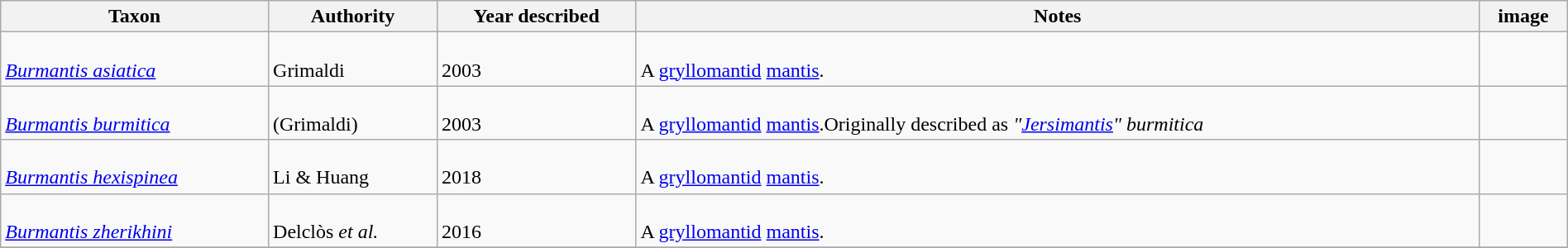<table class="wikitable sortable" align="center" width="100%">
<tr>
<th>Taxon</th>
<th>Authority</th>
<th>Year described</th>
<th>Notes</th>
<th>image</th>
</tr>
<tr>
<td><br><em><a href='#'>Burmantis asiatica</a></em></td>
<td><br>Grimaldi</td>
<td><br>2003</td>
<td><br>A <a href='#'>gryllomantid</a> <a href='#'>mantis</a>.</td>
<td></td>
</tr>
<tr>
<td><br><em><a href='#'>Burmantis burmitica</a></em></td>
<td><br>(Grimaldi)</td>
<td><br>2003</td>
<td><br>A <a href='#'>gryllomantid</a> <a href='#'>mantis</a>.Originally described as <em>"<a href='#'>Jersimantis</a>" burmitica</em></td>
<td></td>
</tr>
<tr>
<td><br><em><a href='#'>Burmantis hexispinea</a></em></td>
<td><br>Li & Huang</td>
<td><br>2018</td>
<td><br>A <a href='#'>gryllomantid</a> <a href='#'>mantis</a>.</td>
<td></td>
</tr>
<tr>
<td><br><em><a href='#'>Burmantis zherikhini</a></em></td>
<td><br>Delclòs <em>et al.</em></td>
<td><br>2016</td>
<td><br>A <a href='#'>gryllomantid</a> <a href='#'>mantis</a>.</td>
<td></td>
</tr>
<tr>
</tr>
</table>
